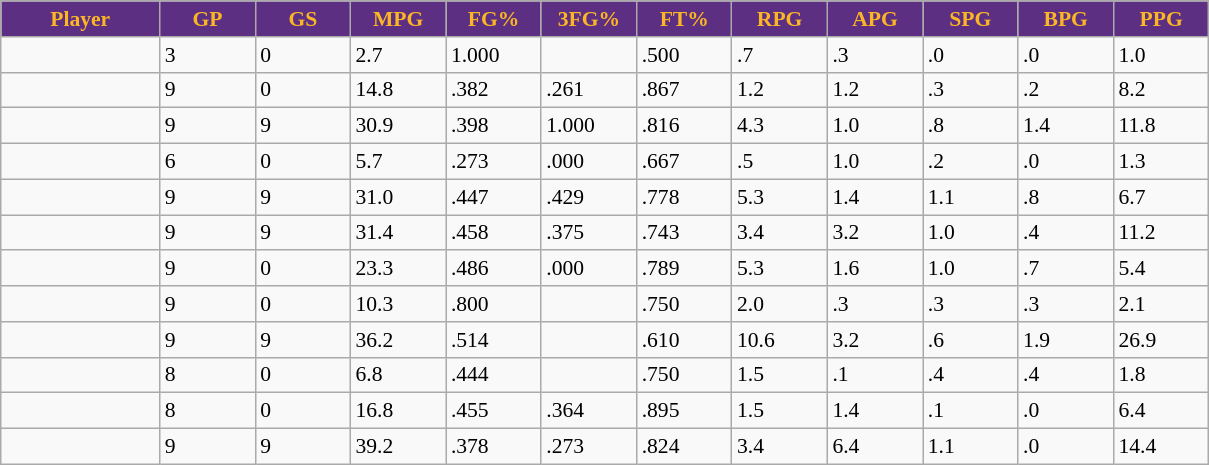<table class="wikitable sortable" style="font-size: 90%">
<tr>
<th style="background:#5C2F83; color:#FCB625" width="10%">Player</th>
<th style="background:#5C2F83; color:#FCB625" width="6%">GP</th>
<th style="background:#5C2F83; color:#FCB625" width="6%">GS</th>
<th style="background:#5C2F83; color:#FCB625" width="6%">MPG</th>
<th style="background:#5C2F83; color:#FCB625" width="6%">FG%</th>
<th style="background:#5C2F83; color:#FCB625" width="6%">3FG%</th>
<th style="background:#5C2F83; color:#FCB625" width="6%">FT%</th>
<th style="background:#5C2F83; color:#FCB625" width="6%">RPG</th>
<th style="background:#5C2F83; color:#FCB625" width="6%">APG</th>
<th style="background:#5C2F83; color:#FCB625" width="6%">SPG</th>
<th style="background:#5C2F83; color:#FCB625" width="6%">BPG</th>
<th style="background:#5C2F83; color:#FCB625" width="6%">PPG</th>
</tr>
<tr>
<td style="text-align:left;"></td>
<td>3</td>
<td>0</td>
<td>2.7</td>
<td>1.000</td>
<td></td>
<td>.500</td>
<td>.7</td>
<td>.3</td>
<td>.0</td>
<td>.0</td>
<td>1.0</td>
</tr>
<tr>
<td style="text-align:left;"></td>
<td>9</td>
<td>0</td>
<td>14.8</td>
<td>.382</td>
<td>.261</td>
<td>.867</td>
<td>1.2</td>
<td>1.2</td>
<td>.3</td>
<td>.2</td>
<td>8.2</td>
</tr>
<tr>
<td style="text-align:left;"></td>
<td>9</td>
<td>9</td>
<td>30.9</td>
<td>.398</td>
<td>1.000</td>
<td>.816</td>
<td>4.3</td>
<td>1.0</td>
<td>.8</td>
<td>1.4</td>
<td>11.8</td>
</tr>
<tr>
<td style="text-align:left;"></td>
<td>6</td>
<td>0</td>
<td>5.7</td>
<td>.273</td>
<td>.000</td>
<td>.667</td>
<td>.5</td>
<td>1.0</td>
<td>.2</td>
<td>.0</td>
<td>1.3</td>
</tr>
<tr>
<td style="text-align:left;"></td>
<td>9</td>
<td>9</td>
<td>31.0</td>
<td>.447</td>
<td>.429</td>
<td>.778</td>
<td>5.3</td>
<td>1.4</td>
<td>1.1</td>
<td>.8</td>
<td>6.7</td>
</tr>
<tr>
<td style="text-align:left;"></td>
<td>9</td>
<td>9</td>
<td>31.4</td>
<td>.458</td>
<td>.375</td>
<td>.743</td>
<td>3.4</td>
<td>3.2</td>
<td>1.0</td>
<td>.4</td>
<td>11.2</td>
</tr>
<tr>
<td style="text-align:left;"></td>
<td>9</td>
<td>0</td>
<td>23.3</td>
<td>.486</td>
<td>.000</td>
<td>.789</td>
<td>5.3</td>
<td>1.6</td>
<td>1.0</td>
<td>.7</td>
<td>5.4</td>
</tr>
<tr>
<td style="text-align:left;"></td>
<td>9</td>
<td>0</td>
<td>10.3</td>
<td>.800</td>
<td></td>
<td>.750</td>
<td>2.0</td>
<td>.3</td>
<td>.3</td>
<td>.3</td>
<td>2.1</td>
</tr>
<tr>
<td style="text-align:left;"></td>
<td>9</td>
<td>9</td>
<td>36.2</td>
<td>.514</td>
<td></td>
<td>.610</td>
<td>10.6</td>
<td>3.2</td>
<td>.6</td>
<td>1.9</td>
<td>26.9</td>
</tr>
<tr>
<td style="text-align:left;"></td>
<td>8</td>
<td>0</td>
<td>6.8</td>
<td>.444</td>
<td></td>
<td>.750</td>
<td>1.5</td>
<td>.1</td>
<td>.4</td>
<td>.4</td>
<td>1.8</td>
</tr>
<tr>
<td style="text-align:left;"></td>
<td>8</td>
<td>0</td>
<td>16.8</td>
<td>.455</td>
<td>.364</td>
<td>.895</td>
<td>1.5</td>
<td>1.4</td>
<td>.1</td>
<td>.0</td>
<td>6.4</td>
</tr>
<tr>
<td style="text-align:left;"></td>
<td>9</td>
<td>9</td>
<td>39.2</td>
<td>.378</td>
<td>.273</td>
<td>.824</td>
<td>3.4</td>
<td>6.4</td>
<td>1.1</td>
<td>.0</td>
<td>14.4</td>
</tr>
</table>
